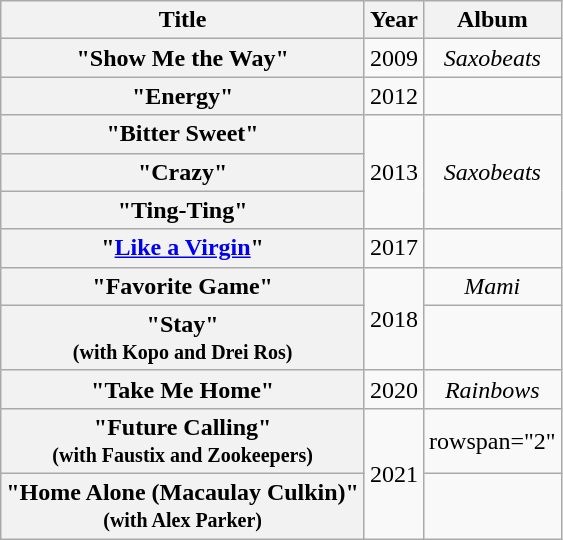<table class="wikitable plainrowheaders" style="text-align:center;">
<tr>
<th scope="col">Title</th>
<th scope="col">Year</th>
<th scope="col">Album</th>
</tr>
<tr>
<th scope="row">"Show Me the Way"</th>
<td>2009</td>
<td><em>Saxobeats</em></td>
</tr>
<tr>
<th scope="row">"Energy"</th>
<td>2012</td>
<td></td>
</tr>
<tr>
<th scope="row">"Bitter Sweet"</th>
<td rowspan="3">2013</td>
<td rowspan="3"><em>Saxobeats</em></td>
</tr>
<tr>
<th scope="row">"Crazy"</th>
</tr>
<tr>
<th scope="row">"Ting-Ting"</th>
</tr>
<tr>
<th scope="row">"<a href='#'>Like a Virgin</a>"</th>
<td>2017</td>
<td></td>
</tr>
<tr>
<th scope="row">"Favorite Game"</th>
<td rowspan="2">2018</td>
<td><em>Mami</em></td>
</tr>
<tr>
<th scope="row">"Stay"<br><small>(with Kopo and Drei Ros)</small></th>
<td></td>
</tr>
<tr>
<th scope="row">"Take Me Home"</th>
<td>2020</td>
<td><em>Rainbows</em></td>
</tr>
<tr>
<th scope="row">"Future Calling"<br><small>(with Faustix and Zookeepers)</small></th>
<td rowspan="2">2021</td>
<td>rowspan="2" </td>
</tr>
<tr>
<th scope="row">"Home Alone (Macaulay Culkin)"<br><small>(with Alex Parker)</small></th>
</tr>
</table>
